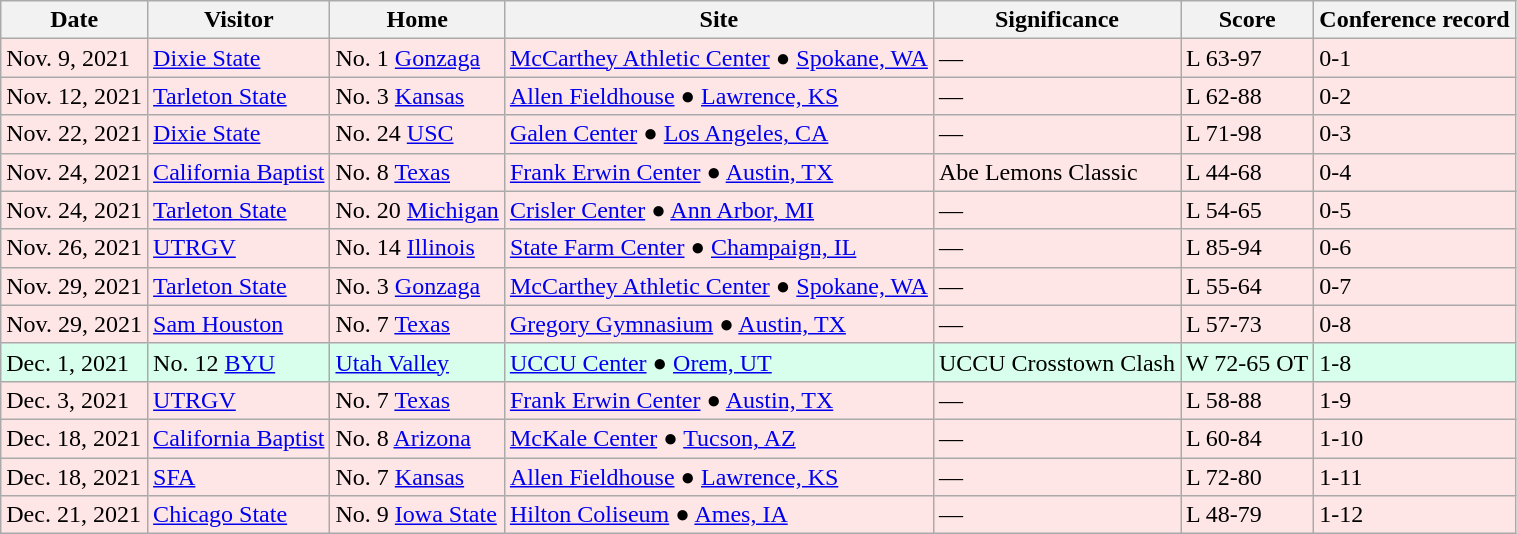<table class="wikitable">
<tr>
<th>Date</th>
<th>Visitor</th>
<th>Home</th>
<th>Site</th>
<th>Significance</th>
<th>Score</th>
<th>Conference record</th>
</tr>
<tr style="background: #ffe6e6;">
<td>Nov. 9, 2021</td>
<td><a href='#'>Dixie State</a></td>
<td>No. 1 <a href='#'>Gonzaga</a></td>
<td><a href='#'>McCarthey Athletic Center</a> ● <a href='#'>Spokane, WA</a></td>
<td>—</td>
<td>L 63-97</td>
<td>0-1</td>
</tr>
<tr style="background: #ffe6e6;">
<td>Nov. 12, 2021</td>
<td><a href='#'>Tarleton State</a></td>
<td>No. 3 <a href='#'>Kansas</a></td>
<td><a href='#'>Allen Fieldhouse</a> ● <a href='#'>Lawrence, KS</a></td>
<td>―</td>
<td>L 62-88</td>
<td>0-2</td>
</tr>
<tr style="background: #ffe6e6;">
<td>Nov. 22, 2021</td>
<td><a href='#'>Dixie State</a></td>
<td>No. 24 <a href='#'>USC</a></td>
<td><a href='#'>Galen Center</a> ● <a href='#'>Los Angeles, CA</a></td>
<td>―</td>
<td>L 71-98</td>
<td>0-3</td>
</tr>
<tr style="background: #ffe6e6;">
<td>Nov. 24, 2021</td>
<td><a href='#'>California Baptist</a></td>
<td>No. 8 <a href='#'>Texas</a></td>
<td><a href='#'>Frank Erwin Center</a> ● <a href='#'>Austin, TX</a></td>
<td>Abe Lemons Classic</td>
<td>L 44-68</td>
<td>0-4</td>
</tr>
<tr style="background: #ffe6e6;">
<td>Nov. 24, 2021</td>
<td><a href='#'>Tarleton State</a></td>
<td>No. 20 <a href='#'>Michigan</a></td>
<td><a href='#'>Crisler Center</a> ● <a href='#'>Ann Arbor, MI</a></td>
<td>―</td>
<td>L 54-65</td>
<td>0-5</td>
</tr>
<tr style="background: #ffe6e6;">
<td>Nov. 26, 2021</td>
<td><a href='#'>UTRGV</a></td>
<td>No. 14 <a href='#'>Illinois</a></td>
<td><a href='#'>State Farm Center</a> ● <a href='#'>Champaign, IL</a></td>
<td>―</td>
<td>L 85-94</td>
<td>0-6</td>
</tr>
<tr style="background: #ffe6e6;">
<td>Nov. 29, 2021</td>
<td><a href='#'>Tarleton State</a></td>
<td>No. 3 <a href='#'>Gonzaga</a></td>
<td><a href='#'>McCarthey Athletic Center</a> ● <a href='#'>Spokane, WA</a></td>
<td>―</td>
<td>L 55-64</td>
<td>0-7</td>
</tr>
<tr style="background: #ffe6e6;">
<td>Nov. 29, 2021</td>
<td><a href='#'>Sam Houston</a></td>
<td>No. 7 <a href='#'>Texas</a></td>
<td><a href='#'>Gregory Gymnasium</a> ● <a href='#'>Austin, TX</a></td>
<td>―</td>
<td>L 57-73</td>
<td>0-8</td>
</tr>
<tr style="background:#d8ffeb;">
<td>Dec. 1, 2021</td>
<td>No. 12 <a href='#'>BYU</a></td>
<td><a href='#'>Utah Valley</a></td>
<td><a href='#'>UCCU Center</a> ● <a href='#'>Orem, UT</a></td>
<td>UCCU Crosstown Clash</td>
<td>W 72-65 OT</td>
<td>1-8</td>
</tr>
<tr style="background: #ffe6e6;">
<td>Dec. 3, 2021</td>
<td><a href='#'>UTRGV</a></td>
<td>No. 7 <a href='#'>Texas</a></td>
<td><a href='#'>Frank Erwin Center</a> ● <a href='#'>Austin, TX</a></td>
<td>―</td>
<td>L 58-88</td>
<td>1-9</td>
</tr>
<tr style="background: #ffe6e6;">
<td>Dec. 18, 2021</td>
<td><a href='#'>California Baptist</a></td>
<td>No. 8 <a href='#'>Arizona</a></td>
<td><a href='#'>McKale Center</a> ● <a href='#'>Tucson, AZ</a></td>
<td>―</td>
<td>L 60-84</td>
<td>1-10</td>
</tr>
<tr style="background: #ffe6e6;">
<td>Dec. 18, 2021</td>
<td><a href='#'>SFA</a></td>
<td>No. 7 <a href='#'>Kansas</a></td>
<td><a href='#'>Allen Fieldhouse</a> ● <a href='#'>Lawrence, KS</a></td>
<td>―</td>
<td>L 72-80</td>
<td>1-11</td>
</tr>
<tr style="background: #ffe6e6;">
<td>Dec. 21, 2021</td>
<td><a href='#'>Chicago State</a></td>
<td>No. 9 <a href='#'>Iowa State</a></td>
<td><a href='#'>Hilton Coliseum</a> ● <a href='#'>Ames, IA</a></td>
<td>―</td>
<td>L 48-79</td>
<td>1-12</td>
</tr>
</table>
